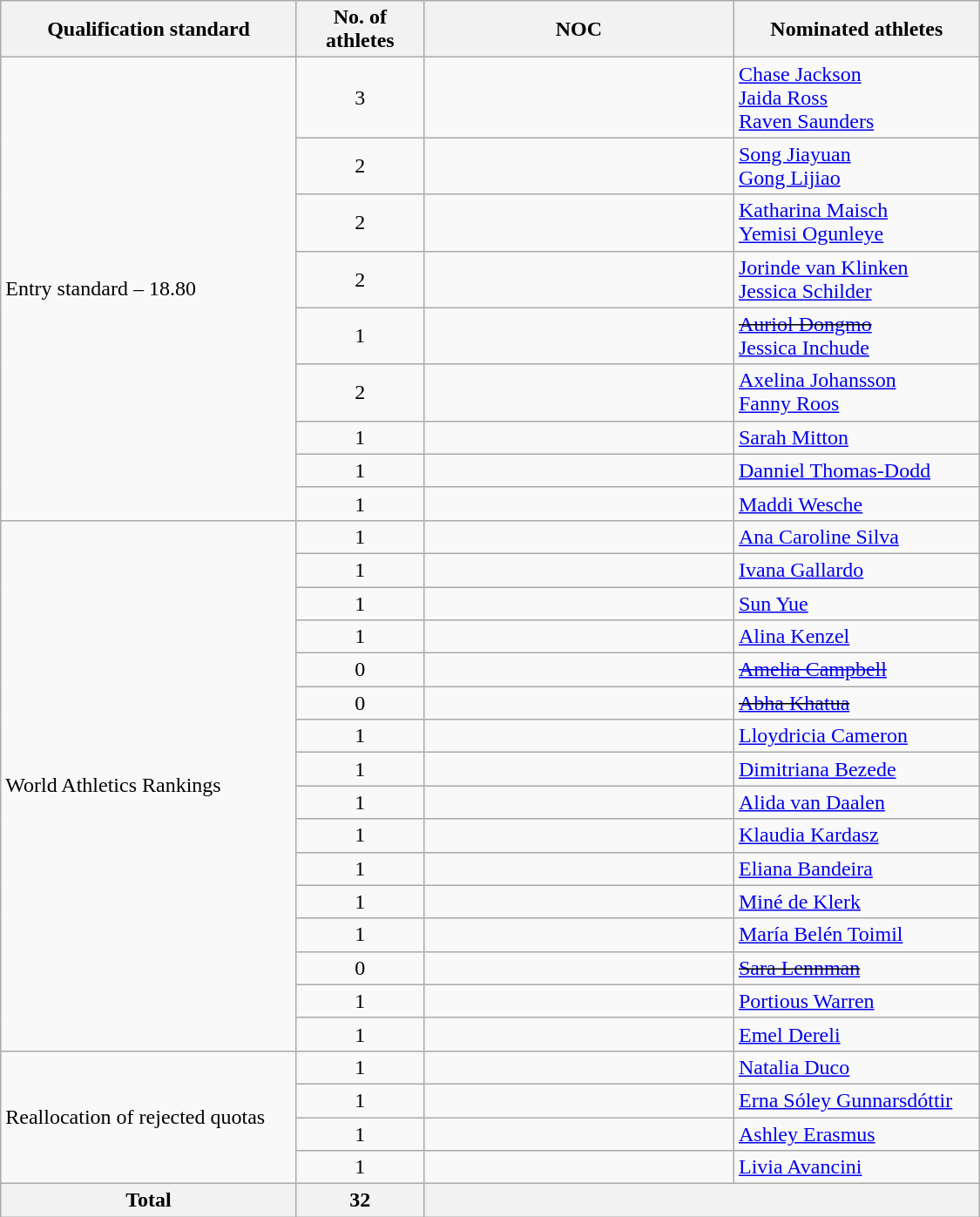<table class="wikitable sortable" style="text-align:left; width:750px;">
<tr>
<th>Qualification standard</th>
<th width=90>No. of athletes</th>
<th width=230>NOC</th>
<th>Nominated athletes</th>
</tr>
<tr>
<td rowspan=9>Entry standard – 18.80</td>
<td align=center>3</td>
<td></td>
<td><a href='#'>Chase Jackson</a><br><a href='#'>Jaida Ross</a><br><a href='#'>Raven Saunders</a></td>
</tr>
<tr>
<td align=center>2</td>
<td></td>
<td><a href='#'>Song Jiayuan</a><br><a href='#'>Gong Lijiao</a></td>
</tr>
<tr>
<td align=center>2</td>
<td></td>
<td><a href='#'>Katharina Maisch</a><br><a href='#'>Yemisi Ogunleye</a></td>
</tr>
<tr>
<td align=center>2</td>
<td></td>
<td><a href='#'>Jorinde van Klinken</a> <br><a href='#'>Jessica Schilder</a></td>
</tr>
<tr>
<td align=center>1</td>
<td></td>
<td><s><a href='#'>Auriol Dongmo</a></s><br><a href='#'>Jessica Inchude</a></td>
</tr>
<tr>
<td align=center>2</td>
<td></td>
<td><a href='#'>Axelina Johansson</a> <br><a href='#'>Fanny Roos</a></td>
</tr>
<tr>
<td align=center>1</td>
<td></td>
<td><a href='#'>Sarah Mitton</a></td>
</tr>
<tr>
<td align=center>1</td>
<td></td>
<td><a href='#'>Danniel Thomas-Dodd</a></td>
</tr>
<tr>
<td align=center>1</td>
<td></td>
<td><a href='#'>Maddi Wesche</a></td>
</tr>
<tr>
<td rowspan=16>World Athletics Rankings</td>
<td align=center>1</td>
<td></td>
<td><a href='#'>Ana Caroline Silva</a></td>
</tr>
<tr>
<td align=center>1</td>
<td></td>
<td><a href='#'>Ivana Gallardo</a></td>
</tr>
<tr>
<td align=center>1</td>
<td></td>
<td><a href='#'>Sun Yue</a></td>
</tr>
<tr>
<td align=center>1</td>
<td></td>
<td><a href='#'>Alina Kenzel</a></td>
</tr>
<tr>
<td align=center>0</td>
<td></td>
<td><a href='#'><s>Amelia Campbell</s></a></td>
</tr>
<tr>
<td align=center>0</td>
<td></td>
<td><s><a href='#'>Abha Khatua</a></s></td>
</tr>
<tr>
<td align=center>1</td>
<td></td>
<td><a href='#'>Lloydricia Cameron</a></td>
</tr>
<tr>
<td align=center>1</td>
<td></td>
<td><a href='#'>Dimitriana Bezede</a></td>
</tr>
<tr>
<td align=center>1</td>
<td></td>
<td><a href='#'>Alida van Daalen</a></td>
</tr>
<tr>
<td align=center>1</td>
<td></td>
<td><a href='#'>Klaudia Kardasz</a></td>
</tr>
<tr>
<td align=center>1</td>
<td></td>
<td><a href='#'>Eliana Bandeira</a></td>
</tr>
<tr>
<td align=center>1</td>
<td></td>
<td><a href='#'>Miné de Klerk</a></td>
</tr>
<tr>
<td align=center>1</td>
<td></td>
<td><a href='#'>María Belén Toimil</a></td>
</tr>
<tr>
<td align=center>0</td>
<td></td>
<td><s><a href='#'>Sara Lennman</a></s></td>
</tr>
<tr>
<td align=center>1</td>
<td></td>
<td><a href='#'>Portious Warren</a></td>
</tr>
<tr>
<td align=center>1</td>
<td></td>
<td><a href='#'>Emel Dereli</a></td>
</tr>
<tr>
<td rowspan=4>Reallocation of rejected quotas</td>
<td align=center>1</td>
<td></td>
<td><a href='#'>Natalia Duco</a></td>
</tr>
<tr>
<td align=center>1</td>
<td></td>
<td><a href='#'>Erna Sóley Gunnarsdóttir</a></td>
</tr>
<tr>
<td align=center>1</td>
<td></td>
<td><a href='#'>Ashley Erasmus</a></td>
</tr>
<tr>
<td align=center>1</td>
<td></td>
<td><a href='#'>Livia Avancini</a></td>
</tr>
<tr>
<th>Total</th>
<th>32</th>
<th colspan=2></th>
</tr>
</table>
